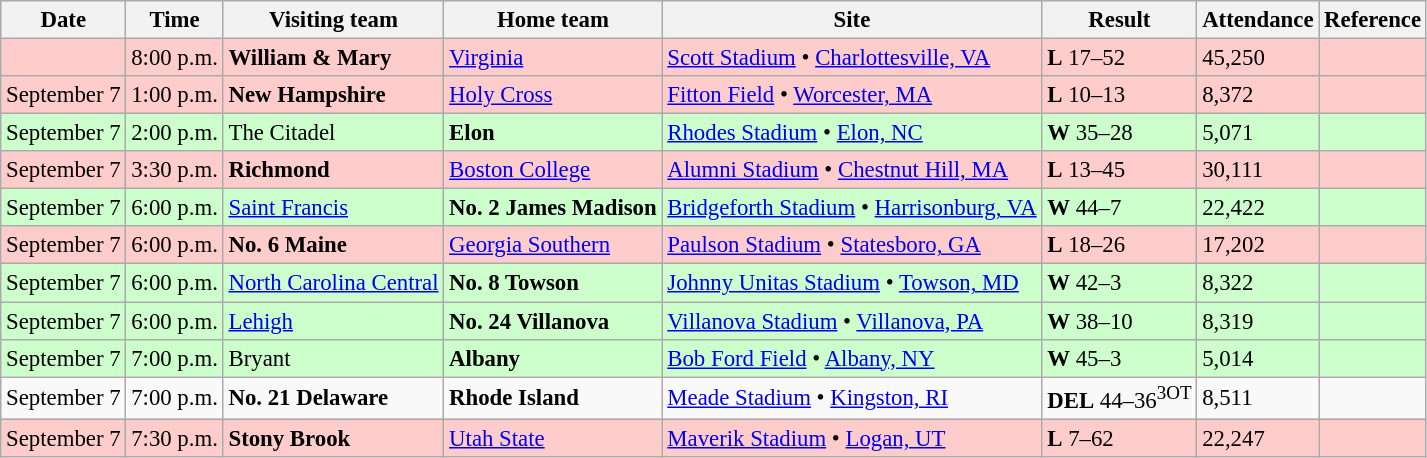<table class="wikitable" style="font-size:95%;">
<tr>
<th>Date</th>
<th>Time</th>
<th>Visiting team</th>
<th>Home team</th>
<th>Site</th>
<th>Result</th>
<th>Attendance</th>
<th class="unsortable">Reference</th>
</tr>
<tr bgcolor=#ffcccc>
<td></td>
<td>8:00 p.m.</td>
<td><strong>William & Mary</strong></td>
<td><a href='#'>Virginia</a></td>
<td><a href='#'>Scott Stadium</a> • <a href='#'>Charlottesville, VA</a></td>
<td><strong>L</strong> 17–52</td>
<td>45,250</td>
<td></td>
</tr>
<tr bgcolor=#ffcccc>
<td>September 7</td>
<td>1:00 p.m.</td>
<td><strong>New Hampshire</strong></td>
<td><a href='#'>Holy Cross</a></td>
<td><a href='#'>Fitton Field</a> • <a href='#'>Worcester, MA</a></td>
<td><strong>L</strong> 10–13</td>
<td>8,372</td>
<td></td>
</tr>
<tr bgcolor=#ccffcc>
<td>September 7</td>
<td>2:00 p.m.</td>
<td>The Citadel</td>
<td><strong>Elon</strong></td>
<td><a href='#'>Rhodes Stadium</a> • <a href='#'>Elon, NC</a></td>
<td><strong>W</strong> 35–28</td>
<td>5,071</td>
<td></td>
</tr>
<tr bgcolor=#ffcccc>
<td>September 7</td>
<td>3:30 p.m.</td>
<td><strong>Richmond</strong></td>
<td><a href='#'>Boston College</a></td>
<td><a href='#'>Alumni Stadium</a> • <a href='#'>Chestnut Hill, MA</a></td>
<td><strong>L</strong> 13–45</td>
<td>30,111</td>
<td></td>
</tr>
<tr bgcolor=#ccffcc>
<td>September 7</td>
<td>6:00 p.m.</td>
<td><a href='#'>Saint Francis</a></td>
<td><strong>No. 2 James Madison</strong></td>
<td><a href='#'>Bridgeforth Stadium</a> • <a href='#'>Harrisonburg, VA</a></td>
<td><strong>W</strong> 44–7</td>
<td>22,422</td>
<td></td>
</tr>
<tr bgcolor=#ffcccc>
<td>September 7</td>
<td>6:00 p.m.</td>
<td><strong>No. 6 Maine</strong></td>
<td><a href='#'>Georgia Southern</a></td>
<td><a href='#'>Paulson Stadium</a> • <a href='#'>Statesboro, GA</a></td>
<td><strong>L</strong> 18–26</td>
<td>17,202</td>
<td></td>
</tr>
<tr bgcolor=#ccffcc>
<td>September 7</td>
<td>6:00 p.m.</td>
<td><a href='#'>North Carolina Central</a></td>
<td><strong>No. 8 Towson</strong></td>
<td><a href='#'>Johnny Unitas Stadium</a> • <a href='#'>Towson, MD</a></td>
<td><strong>W</strong> 42–3</td>
<td>8,322</td>
<td></td>
</tr>
<tr bgcolor=#ccffcc>
<td>September 7</td>
<td>6:00 p.m.</td>
<td><a href='#'>Lehigh</a></td>
<td><strong>No. 24 Villanova</strong></td>
<td><a href='#'>Villanova Stadium</a> • <a href='#'>Villanova, PA</a></td>
<td><strong>W</strong> 38–10</td>
<td>8,319</td>
<td></td>
</tr>
<tr bgcolor=#ccffcc>
<td>September 7</td>
<td>7:00 p.m.</td>
<td>Bryant</td>
<td><strong>Albany</strong></td>
<td><a href='#'>Bob Ford Field</a> • <a href='#'>Albany, NY</a></td>
<td><strong>W</strong> 45–3</td>
<td>5,014</td>
<td></td>
</tr>
<tr bgcolor=>
<td>September 7</td>
<td>7:00 p.m.</td>
<td><strong>No. 21 Delaware</strong></td>
<td><strong>Rhode Island</strong></td>
<td><a href='#'>Meade Stadium</a> • <a href='#'>Kingston, RI</a></td>
<td><strong>DEL</strong> 44–36<sup>3OT</sup></td>
<td>8,511</td>
<td></td>
</tr>
<tr bgcolor=#ffcccc>
<td>September 7</td>
<td>7:30 p.m.</td>
<td><strong>Stony Brook</strong></td>
<td><a href='#'>Utah State</a></td>
<td><a href='#'>Maverik Stadium</a> • <a href='#'>Logan, UT</a></td>
<td><strong>L</strong> 7–62</td>
<td>22,247</td>
<td></td>
</tr>
</table>
